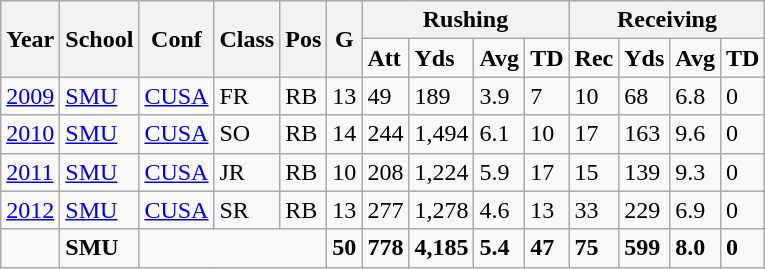<table class="wikitable">
<tr>
<th rowspan="2">Year</th>
<th rowspan="2">School</th>
<th rowspan="2">Conf</th>
<th rowspan="2">Class</th>
<th rowspan="2">Pos</th>
<th rowspan="2">G</th>
<th colspan="4" style="text-align: center; font-weight:bold;">Rushing</th>
<th colspan="4" style="text-align: center; font-weight:bold;">Receiving</th>
</tr>
<tr>
<td style="font-weight:bold;">Att</td>
<td style="font-weight:bold;">Yds</td>
<td style="font-weight:bold;">Avg</td>
<td style="font-weight:bold;">TD</td>
<td style="font-weight:bold;">Rec</td>
<td style="font-weight:bold;">Yds</td>
<td style="font-weight:bold;">Avg</td>
<td style="font-weight:bold;">TD</td>
</tr>
<tr>
<td><a href='#'>2009</a></td>
<td><a href='#'>SMU</a></td>
<td><a href='#'>CUSA</a></td>
<td>FR</td>
<td>RB</td>
<td>13</td>
<td>49</td>
<td>189</td>
<td>3.9</td>
<td>7</td>
<td>10</td>
<td>68</td>
<td>6.8</td>
<td>0</td>
</tr>
<tr>
<td><a href='#'>2010</a></td>
<td><a href='#'>SMU</a></td>
<td><a href='#'>CUSA</a></td>
<td>SO</td>
<td>RB</td>
<td>14</td>
<td>244</td>
<td>1,494</td>
<td>6.1</td>
<td>10</td>
<td>17</td>
<td>163</td>
<td>9.6</td>
<td>0</td>
</tr>
<tr>
<td><a href='#'>2011</a></td>
<td><a href='#'>SMU</a></td>
<td><a href='#'>CUSA</a></td>
<td>JR</td>
<td>RB</td>
<td>10</td>
<td>208</td>
<td>1,224</td>
<td>5.9</td>
<td>17</td>
<td>15</td>
<td>139</td>
<td>9.3</td>
<td>0</td>
</tr>
<tr>
<td><a href='#'>2012</a></td>
<td><a href='#'>SMU</a></td>
<td><a href='#'>CUSA</a></td>
<td>SR</td>
<td>RB</td>
<td>13</td>
<td>277</td>
<td>1,278</td>
<td>4.6</td>
<td>13</td>
<td>33</td>
<td>229</td>
<td>6.9</td>
<td>0</td>
</tr>
<tr>
<td style="font-weight:bold;"></td>
<td style="font-weight:bold;">SMU</td>
<td colspan="3" style="font-weight:bold;"></td>
<td style="font-weight:bold;">50</td>
<td style="font-weight:bold;">778</td>
<td style="font-weight:bold;">4,185</td>
<td style="font-weight:bold;">5.4</td>
<td style="font-weight:bold;">47</td>
<td style="font-weight:bold;">75</td>
<td style="font-weight:bold;">599</td>
<td style="font-weight:bold;">8.0</td>
<td style="font-weight:bold;">0</td>
</tr>
</table>
